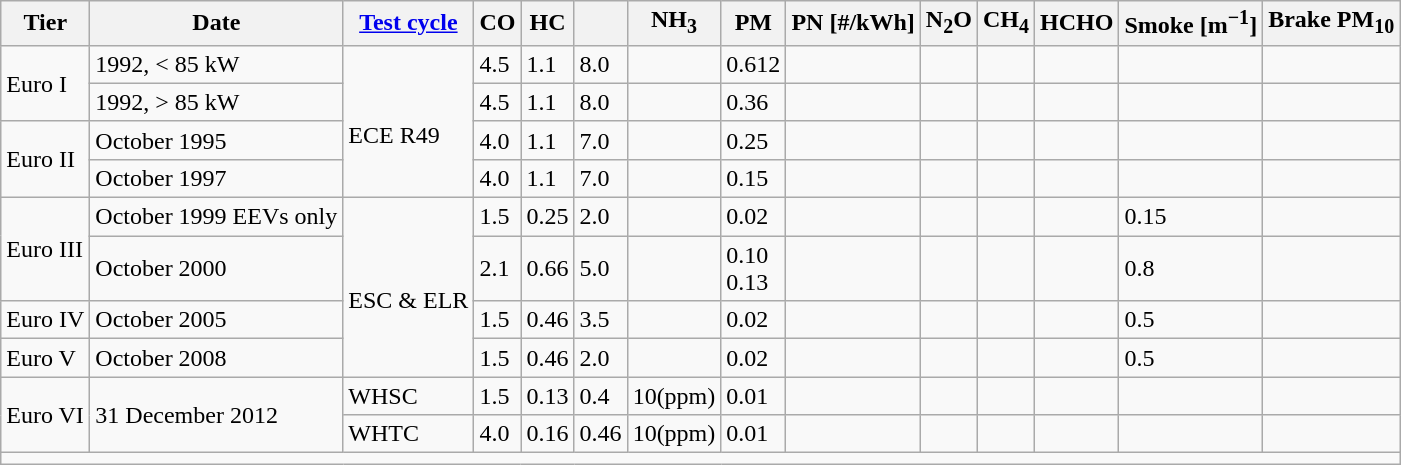<table class="wikitable">
<tr>
<th>Tier</th>
<th>Date</th>
<th><a href='#'>Test cycle</a></th>
<th>CO</th>
<th>HC</th>
<th></th>
<th>NH<sub>3</sub></th>
<th>PM</th>
<th>PN [#/kWh]</th>
<th>N<sub>2</sub>O</th>
<th>CH<sub>4</sub></th>
<th>HCHO</th>
<th>Smoke [m<sup>−1</sup>]</th>
<th>Brake PM<sub>10</sub></th>
</tr>
<tr>
<td rowspan="2">Euro I</td>
<td>1992, < 85 kW</td>
<td rowspan="4"><br>ECE R49</td>
<td>4.5</td>
<td>1.1</td>
<td>8.0</td>
<td></td>
<td>0.612</td>
<td></td>
<td></td>
<td></td>
<td></td>
<td></td>
<td></td>
</tr>
<tr>
<td>1992, > 85 kW</td>
<td>4.5</td>
<td>1.1</td>
<td>8.0</td>
<td></td>
<td>0.36</td>
<td></td>
<td></td>
<td></td>
<td></td>
<td></td>
</tr>
<tr>
<td rowspan="2">Euro II</td>
<td>October 1995</td>
<td>4.0</td>
<td>1.1</td>
<td>7.0</td>
<td></td>
<td>0.25</td>
<td></td>
<td></td>
<td></td>
<td></td>
<td></td>
<td></td>
</tr>
<tr>
<td>October 1997</td>
<td>4.0</td>
<td>1.1</td>
<td>7.0</td>
<td></td>
<td>0.15</td>
<td></td>
<td></td>
<td></td>
<td></td>
<td></td>
<td></td>
</tr>
<tr>
<td rowspan="2">Euro III</td>
<td>October 1999 EEVs only</td>
<td rowspan="4"><br>ESC & ELR</td>
<td>1.5</td>
<td>0.25</td>
<td>2.0</td>
<td></td>
<td>0.02</td>
<td></td>
<td></td>
<td></td>
<td></td>
<td>0.15</td>
<td></td>
</tr>
<tr>
<td>October 2000</td>
<td>2.1</td>
<td>0.66</td>
<td>5.0</td>
<td></td>
<td>0.10 <br>0.13</td>
<td></td>
<td></td>
<td></td>
<td></td>
<td>0.8</td>
<td></td>
</tr>
<tr>
<td>Euro IV</td>
<td>October 2005</td>
<td>1.5</td>
<td>0.46</td>
<td>3.5</td>
<td></td>
<td>0.02</td>
<td></td>
<td></td>
<td></td>
<td></td>
<td>0.5</td>
<td></td>
</tr>
<tr>
<td>Euro V</td>
<td>October 2008</td>
<td>1.5</td>
<td>0.46</td>
<td>2.0</td>
<td></td>
<td>0.02</td>
<td></td>
<td></td>
<td></td>
<td></td>
<td>0.5</td>
<td></td>
</tr>
<tr>
<td rowspan="2">Euro VI</td>
<td rowspan="2">31 December 2012</td>
<td>WHSC</td>
<td>1.5</td>
<td>0.13</td>
<td>0.4</td>
<td>10(ppm)</td>
<td>0.01</td>
<td></td>
<td></td>
<td></td>
<td></td>
<td></td>
<td></td>
</tr>
<tr>
<td>WHTC</td>
<td>4.0</td>
<td>0.16</td>
<td>0.46</td>
<td>10(ppm)</td>
<td>0.01</td>
<td></td>
<td></td>
<td></td>
<td></td>
<td></td>
<td></td>
</tr>
<tr>
<td class="tNote" colspan="14"></td>
</tr>
</table>
